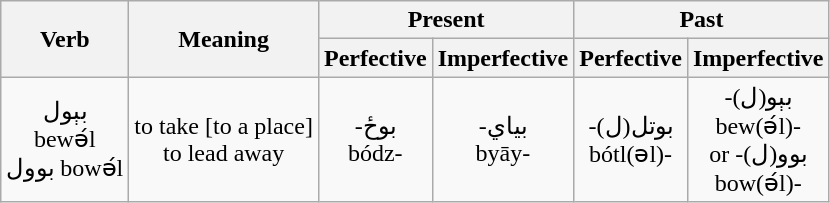<table class="wikitable" style="text-align: center">
<tr>
<th rowspan="2">Verb</th>
<th rowspan="2">Meaning</th>
<th colspan="2">Present</th>
<th colspan="2">Past</th>
</tr>
<tr>
<th>Perfective</th>
<th>Imperfective</th>
<th>Perfective</th>
<th>Imperfective</th>
</tr>
<tr>
<td>بېول<br> bewә́l<br>بوول
bowә́l</td>
<td>to take [to a place]<br>to lead away</td>
<td>-بوځ<br> bódz-</td>
<td>-بياي<br> byāy-</td>
<td>-(بوتل(ل <br>bótl(əl)-</td>
<td>-(بېو(ل<br>bew(ә́l)-<br>or
-(بوو(ل<br>bow(ә́l)-</td>
</tr>
</table>
